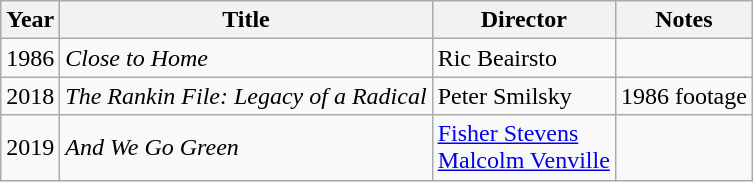<table class="wikitable">
<tr>
<th>Year</th>
<th>Title</th>
<th>Director</th>
<th>Notes</th>
</tr>
<tr>
<td>1986</td>
<td><em>Close to Home</em></td>
<td>Ric Beairsto</td>
<td></td>
</tr>
<tr>
<td>2018</td>
<td><em>The Rankin File: Legacy of a Radical</em></td>
<td>Peter Smilsky</td>
<td>1986 footage</td>
</tr>
<tr>
<td>2019</td>
<td><em>And We Go Green</em></td>
<td><a href='#'>Fisher Stevens</a><br><a href='#'>Malcolm Venville</a></td>
<td></td>
</tr>
</table>
